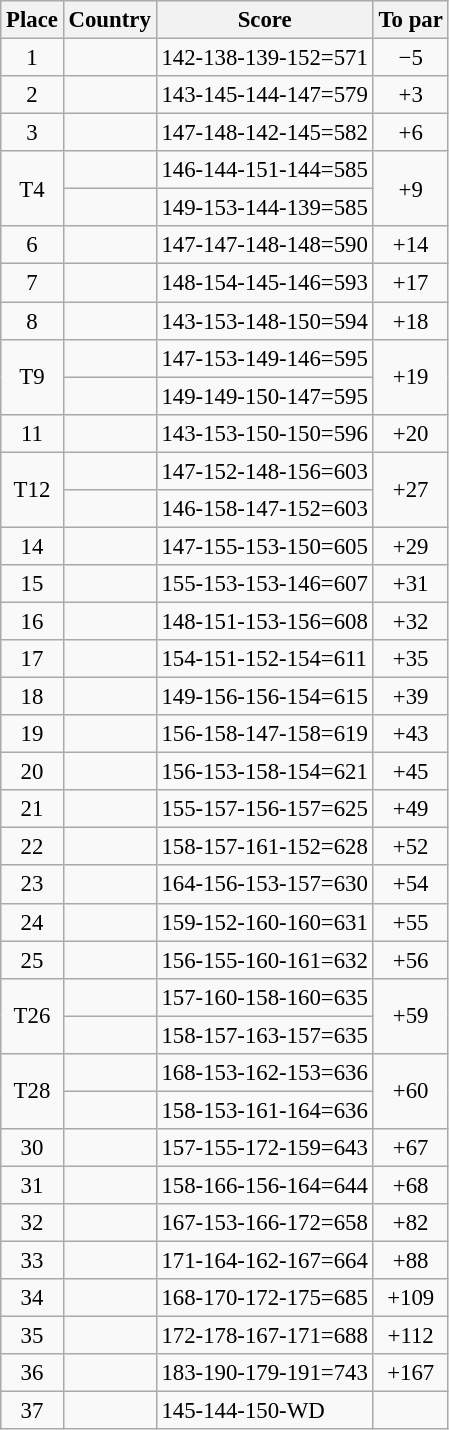<table class="wikitable" style="font-size:95%;">
<tr>
<th>Place</th>
<th>Country</th>
<th>Score</th>
<th>To par</th>
</tr>
<tr>
<td align=center>1</td>
<td></td>
<td>142-138-139-152=571</td>
<td align=center>−5</td>
</tr>
<tr>
<td align=center>2</td>
<td></td>
<td>143-145-144-147=579</td>
<td align=center>+3</td>
</tr>
<tr>
<td align=center>3</td>
<td></td>
<td>147-148-142-145=582</td>
<td align=center>+6</td>
</tr>
<tr>
<td align=center rowspan=2>T4</td>
<td></td>
<td>146-144-151-144=585</td>
<td align=center rowspan=2>+9</td>
</tr>
<tr>
<td></td>
<td>149-153-144-139=585</td>
</tr>
<tr>
<td align=center>6</td>
<td></td>
<td>147-147-148-148=590</td>
<td align=center>+14</td>
</tr>
<tr>
<td align=center>7</td>
<td></td>
<td>148-154-145-146=593</td>
<td align=center>+17</td>
</tr>
<tr>
<td align=center>8</td>
<td></td>
<td>143-153-148-150=594</td>
<td align=center>+18</td>
</tr>
<tr>
<td align=center rowspan=2>T9</td>
<td></td>
<td>147-153-149-146=595</td>
<td align=center rowspan=2>+19</td>
</tr>
<tr>
<td></td>
<td>149-149-150-147=595</td>
</tr>
<tr>
<td align=center>11</td>
<td></td>
<td>143-153-150-150=596</td>
<td align=center>+20</td>
</tr>
<tr>
<td align=center rowspan=2>T12</td>
<td></td>
<td>147-152-148-156=603</td>
<td align=center rowspan=2>+27</td>
</tr>
<tr>
<td></td>
<td>146-158-147-152=603</td>
</tr>
<tr>
<td align=center>14</td>
<td></td>
<td>147-155-153-150=605</td>
<td align=center>+29</td>
</tr>
<tr>
<td align=center>15</td>
<td></td>
<td>155-153-153-146=607</td>
<td align=center>+31</td>
</tr>
<tr>
<td align=center>16</td>
<td></td>
<td>148-151-153-156=608</td>
<td align=center>+32</td>
</tr>
<tr>
<td align=center>17</td>
<td></td>
<td>154-151-152-154=611</td>
<td align=center>+35</td>
</tr>
<tr>
<td align=center>18</td>
<td></td>
<td>149-156-156-154=615</td>
<td align=center>+39</td>
</tr>
<tr>
<td align=center>19</td>
<td></td>
<td>156-158-147-158=619</td>
<td align=center>+43</td>
</tr>
<tr>
<td align=center>20</td>
<td></td>
<td>156-153-158-154=621</td>
<td align=center>+45</td>
</tr>
<tr>
<td align=center>21</td>
<td></td>
<td>155-157-156-157=625</td>
<td align=center>+49</td>
</tr>
<tr>
<td align=center>22</td>
<td></td>
<td>158-157-161-152=628</td>
<td align=center>+52</td>
</tr>
<tr>
<td align=center>23</td>
<td></td>
<td>164-156-153-157=630</td>
<td align=center>+54</td>
</tr>
<tr>
<td align=center>24</td>
<td></td>
<td>159-152-160-160=631</td>
<td align=center>+55</td>
</tr>
<tr>
<td align=center>25</td>
<td></td>
<td>156-155-160-161=632</td>
<td align=center>+56</td>
</tr>
<tr>
<td align=center rowspan=2>T26</td>
<td></td>
<td>157-160-158-160=635</td>
<td align=center rowspan=2>+59</td>
</tr>
<tr>
<td></td>
<td>158-157-163-157=635</td>
</tr>
<tr>
<td align=center rowspan=2>T28</td>
<td></td>
<td>168-153-162-153=636</td>
<td align=center rowspan=2>+60</td>
</tr>
<tr>
<td></td>
<td>158-153-161-164=636</td>
</tr>
<tr>
<td align=center>30</td>
<td></td>
<td>157-155-172-159=643</td>
<td align=center>+67</td>
</tr>
<tr>
<td align=center>31</td>
<td></td>
<td>158-166-156-164=644</td>
<td align=center>+68</td>
</tr>
<tr>
<td align=center>32</td>
<td></td>
<td>167-153-166-172=658</td>
<td align=center>+82</td>
</tr>
<tr>
<td align=center>33</td>
<td></td>
<td>171-164-162-167=664</td>
<td align=center>+88</td>
</tr>
<tr>
<td align=center>34</td>
<td></td>
<td>168-170-172-175=685</td>
<td align=center>+109</td>
</tr>
<tr>
<td align=center>35</td>
<td></td>
<td>172-178-167-171=688</td>
<td align=center>+112</td>
</tr>
<tr>
<td align=center>36</td>
<td></td>
<td>183-190-179-191=743</td>
<td align=center>+167</td>
</tr>
<tr>
<td align=center>37</td>
<td></td>
<td>145-144-150-WD</td>
<td align=center></td>
</tr>
</table>
